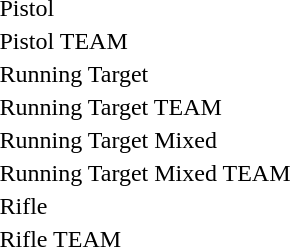<table>
<tr>
<td>Pistol</td>
<td></td>
<td></td>
<td></td>
</tr>
<tr>
<td>Pistol TEAM</td>
<td></td>
<td></td>
<td></td>
</tr>
<tr>
<td>Running Target</td>
<td></td>
<td></td>
<td></td>
</tr>
<tr>
<td>Running Target TEAM</td>
<td></td>
<td></td>
<td></td>
</tr>
<tr>
<td>Running Target Mixed</td>
<td></td>
<td></td>
<td></td>
</tr>
<tr>
<td>Running Target Mixed TEAM</td>
<td></td>
<td></td>
<td></td>
</tr>
<tr>
<td>Rifle</td>
<td></td>
<td></td>
<td></td>
</tr>
<tr>
<td>Rifle TEAM</td>
<td></td>
<td></td>
<td></td>
</tr>
</table>
